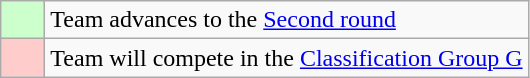<table class="wikitable">
<tr>
<td style="background:#ccffcc; width:22px;"></td>
<td>Team advances to the <a href='#'>Second round</a></td>
</tr>
<tr>
<td style="background: #ffcccc;"></td>
<td>Team will compete in the <a href='#'>Classification Group G</a></td>
</tr>
</table>
